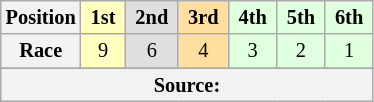<table class="wikitable" style="font-size: 85%; text-align:center">
<tr>
<th>Position</th>
<th style="background-color:#ffffbf"> 1st </th>
<th style="background-color:#dfdfdf"> 2nd </th>
<th style="background-color:#ffdf9f"> 3rd </th>
<th style="background-color:#dfffdf"> 4th </th>
<th style="background-color:#dfffdf"> 5th </th>
<th style="background-color:#dfffdf"> 6th </th>
</tr>
<tr>
<th>Race</th>
<td style="background-color:#ffffbf">9</td>
<td style="background-color:#dfdfdf">6</td>
<td style="background-color:#ffdf9f">4</td>
<td style="background-color:#dfffdf">3</td>
<td style="background-color:#dfffdf">2</td>
<td style="background-color:#dfffdf">1</td>
</tr>
<tr>
</tr>
<tr class="sortbottom">
<th colspan="7">Source:</th>
</tr>
</table>
